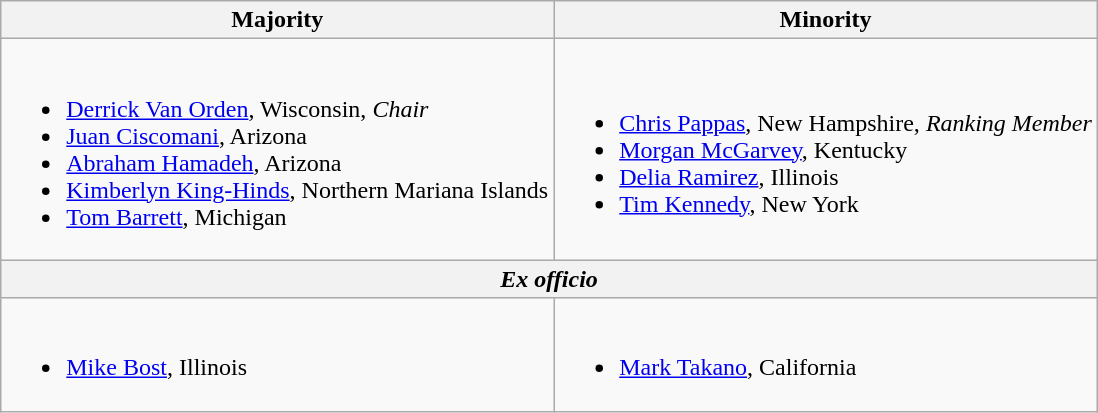<table class=wikitable>
<tr>
<th>Majority</th>
<th>Minority</th>
</tr>
<tr>
<td><br><ul><li><a href='#'>Derrick Van Orden</a>, Wisconsin, <em>Chair</em></li><li><a href='#'>Juan Ciscomani</a>, Arizona</li><li><a href='#'>Abraham Hamadeh</a>, Arizona</li><li><a href='#'>Kimberlyn King-Hinds</a>, Northern Mariana Islands</li><li><a href='#'>Tom Barrett</a>, Michigan</li></ul></td>
<td><br><ul><li><a href='#'>Chris Pappas</a>, New Hampshire, <em>Ranking Member</em></li><li><a href='#'>Morgan McGarvey</a>, Kentucky</li><li><a href='#'>Delia Ramirez</a>, Illinois</li><li><a href='#'>Tim Kennedy</a>, New York</li></ul></td>
</tr>
<tr>
<th colspan=2><em>Ex officio</em></th>
</tr>
<tr>
<td><br><ul><li><a href='#'>Mike Bost</a>, Illinois</li></ul></td>
<td><br><ul><li><a href='#'>Mark Takano</a>, California</li></ul></td>
</tr>
</table>
